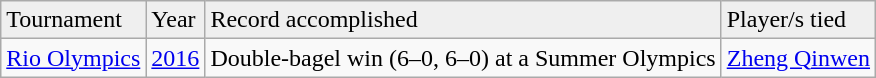<table class=wikitable>
<tr style="background:#efefef;">
<td>Tournament</td>
<td>Year</td>
<td>Record accomplished</td>
<td>Player/s tied</td>
</tr>
<tr>
<td><a href='#'>Rio Olympics</a></td>
<td><a href='#'>2016</a></td>
<td>Double-bagel win (6–0, 6–0) at a Summer Olympics</td>
<td><a href='#'>Zheng Qinwen</a></td>
</tr>
</table>
